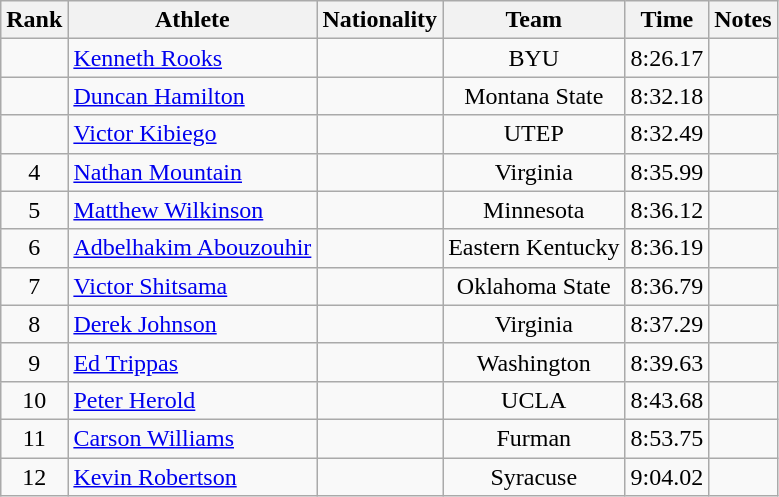<table class="wikitable sortable" style="text-align:center">
<tr>
<th>Rank</th>
<th>Athlete</th>
<th>Nationality</th>
<th>Team</th>
<th>Time</th>
<th>Notes</th>
</tr>
<tr>
<td></td>
<td align=left><a href='#'>Kenneth Rooks</a></td>
<td align=left></td>
<td>BYU</td>
<td>8:26.17</td>
<td></td>
</tr>
<tr>
<td></td>
<td align=left><a href='#'>Duncan Hamilton</a></td>
<td align=left></td>
<td>Montana State</td>
<td>8:32.18</td>
<td></td>
</tr>
<tr>
<td></td>
<td align=left><a href='#'>Victor Kibiego</a></td>
<td align=left></td>
<td>UTEP</td>
<td>8:32.49</td>
<td></td>
</tr>
<tr>
<td>4</td>
<td align=left><a href='#'>Nathan Mountain</a></td>
<td align=left></td>
<td>Virginia</td>
<td>8:35.99</td>
<td></td>
</tr>
<tr>
<td>5</td>
<td align=left><a href='#'>Matthew Wilkinson</a></td>
<td align=left></td>
<td>Minnesota</td>
<td>8:36.12</td>
<td></td>
</tr>
<tr>
<td>6</td>
<td align=left><a href='#'>Adbelhakim Abouzouhir</a></td>
<td align=left></td>
<td>Eastern Kentucky</td>
<td>8:36.19</td>
<td></td>
</tr>
<tr>
<td>7</td>
<td align=left><a href='#'>Victor Shitsama</a></td>
<td align=left></td>
<td>Oklahoma State</td>
<td>8:36.79</td>
<td></td>
</tr>
<tr>
<td>8</td>
<td align=left><a href='#'>Derek Johnson</a></td>
<td align=left></td>
<td>Virginia</td>
<td>8:37.29</td>
<td></td>
</tr>
<tr>
<td>9</td>
<td align=left><a href='#'>Ed Trippas</a></td>
<td align=left></td>
<td>Washington</td>
<td>8:39.63</td>
<td></td>
</tr>
<tr>
<td>10</td>
<td align=left><a href='#'>Peter Herold</a></td>
<td align=left></td>
<td>UCLA</td>
<td>8:43.68</td>
<td></td>
</tr>
<tr>
<td>11</td>
<td align=left><a href='#'>Carson Williams</a></td>
<td align=left></td>
<td>Furman</td>
<td>8:53.75</td>
<td></td>
</tr>
<tr>
<td>12</td>
<td align=left><a href='#'>Kevin Robertson</a></td>
<td align=left></td>
<td>Syracuse</td>
<td>9:04.02</td>
<td></td>
</tr>
</table>
